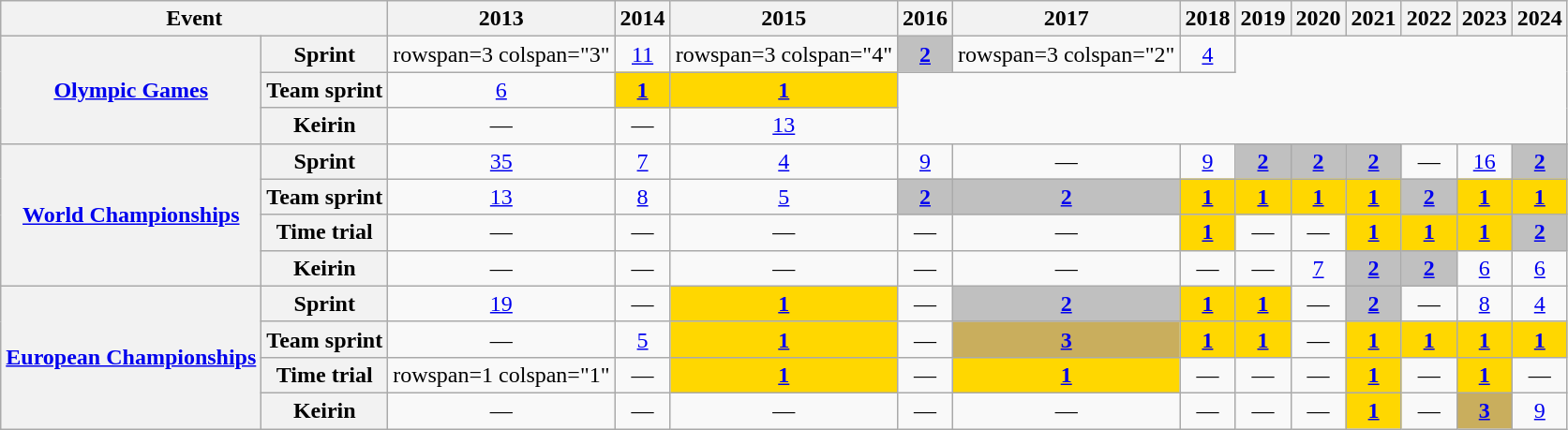<table class="wikitable plainrowheaders">
<tr>
<th scope="col" colspan=2>Event</th>
<th scope="col">2013</th>
<th scope="col">2014</th>
<th scope="col">2015</th>
<th scope="col">2016</th>
<th scope="col">2017</th>
<th scope="col">2018</th>
<th scope="col">2019</th>
<th scope="col">2020</th>
<th scope="col">2021</th>
<th scope="col">2022</th>
<th scope="col">2023</th>
<th scope="col">2024</th>
</tr>
<tr style="text-align:center;">
<th scope="row" rowspan=3> <a href='#'>Olympic Games</a></th>
<th scope="row">Sprint</th>
<td>rowspan=3 colspan="3" </td>
<td><a href='#'>11</a></td>
<td>rowspan=3 colspan="4" </td>
<th style="background:silver;"><a href='#'>2</a></th>
<td>rowspan=3 colspan="2" </td>
<td><a href='#'>4</a></td>
</tr>
<tr style="text-align:center;">
<th scope="row">Team sprint</th>
<td><a href='#'>6</a></td>
<th style="background:gold;"><a href='#'>1</a></th>
<th style="background:gold;"><a href='#'>1</a></th>
</tr>
<tr style="text-align:center;">
<th scope="row">Keirin</th>
<td>—</td>
<td>—</td>
<td><a href='#'>13</a></td>
</tr>
<tr style="text-align:center;">
<th scope="row" rowspan=4> <a href='#'>World Championships</a></th>
<th scope="row">Sprint</th>
<td><a href='#'>35</a></td>
<td><a href='#'>7</a></td>
<td><a href='#'>4</a></td>
<td><a href='#'>9</a></td>
<td>—</td>
<td><a href='#'>9</a></td>
<th style="background:silver;"><a href='#'>2</a></th>
<th style="background:silver;"><a href='#'>2</a></th>
<th style="background:silver;"><a href='#'>2</a></th>
<td>—</td>
<td><a href='#'>16</a></td>
<th style="background:silver;"><a href='#'>2</a></th>
</tr>
<tr style="text-align:center;">
<th scope="row">Team sprint</th>
<td><a href='#'>13</a></td>
<td><a href='#'>8</a></td>
<td><a href='#'>5</a></td>
<th style="background:silver;"><a href='#'>2</a></th>
<th style="background:silver;"><a href='#'>2</a></th>
<th style="background:gold;"><a href='#'>1</a></th>
<th style="background:gold;"><a href='#'>1</a></th>
<th style="background:gold;"><a href='#'>1</a></th>
<th style="background:gold;"><a href='#'>1</a></th>
<th style="background:silver;"><a href='#'>2</a></th>
<th style="background:gold;"><a href='#'>1</a></th>
<th style="background:gold;"><a href='#'>1</a></th>
</tr>
<tr style="text-align:center;">
<th scope="row">Time trial</th>
<td>—</td>
<td>—</td>
<td>—</td>
<td>—</td>
<td>—</td>
<th style="background:gold;"><a href='#'>1</a></th>
<td>—</td>
<td>—</td>
<th style="background:gold;"><a href='#'>1</a></th>
<th style="background:gold;"><a href='#'>1</a></th>
<th style="background:gold;"><a href='#'>1</a></th>
<th style="background:silver;"><a href='#'>2</a></th>
</tr>
<tr style="text-align:center;">
<th scope="row">Keirin</th>
<td>—</td>
<td>—</td>
<td>—</td>
<td>—</td>
<td>—</td>
<td>—</td>
<td>—</td>
<td><a href='#'>7</a></td>
<th style="background:silver;"><a href='#'>2</a></th>
<th style="background:silver;"><a href='#'>2</a></th>
<td><a href='#'>6</a></td>
<td><a href='#'>6</a></td>
</tr>
<tr style="text-align:center;">
<th scope="row" rowspan=4> <a href='#'>European Championships</a></th>
<th scope="row">Sprint</th>
<td><a href='#'>19</a></td>
<td>—</td>
<th style="background:gold;"><a href='#'>1</a></th>
<td>—</td>
<th style="background:silver;"><a href='#'>2</a></th>
<th style="background:gold;"><a href='#'>1</a></th>
<th style="background:gold;"><a href='#'>1</a></th>
<td>—</td>
<th style="background:silver;"><a href='#'>2</a></th>
<td>—</td>
<td><a href='#'>8</a></td>
<td><a href='#'>4</a></td>
</tr>
<tr style="text-align:center;">
<th scope="row">Team sprint</th>
<td>—</td>
<td><a href='#'>5</a></td>
<th style="background:gold;"><a href='#'>1</a></th>
<td>—</td>
<th style="background:#C9AE5D;"><a href='#'>3</a></th>
<th style="background:gold;"><a href='#'>1</a></th>
<th style="background:gold;"><a href='#'>1</a></th>
<td>—</td>
<th style="background:gold;"><a href='#'>1</a></th>
<th style="background:gold;"><a href='#'>1</a></th>
<th style="background:gold;"><a href='#'>1</a></th>
<th style="background:gold;"><a href='#'>1</a></th>
</tr>
<tr style="text-align:center;">
<th scope="row">Time trial</th>
<td>rowspan=1 colspan="1" </td>
<td>—</td>
<th style="background:gold;"><a href='#'>1</a></th>
<td>—</td>
<th style="background:gold;"><a href='#'>1</a></th>
<td>—</td>
<td>—</td>
<td>—</td>
<th style="background:gold;"><a href='#'>1</a></th>
<td>—</td>
<th style="background:gold;"><a href='#'>1</a></th>
<td>—</td>
</tr>
<tr style="text-align:center;">
<th scope="row">Keirin</th>
<td>—</td>
<td>—</td>
<td>—</td>
<td>—</td>
<td>—</td>
<td>—</td>
<td>—</td>
<td>—</td>
<th style="background:gold;"><a href='#'>1</a></th>
<td>—</td>
<th style="background:#C9AE5D;"><a href='#'>3</a></th>
<td><a href='#'>9</a></td>
</tr>
</table>
